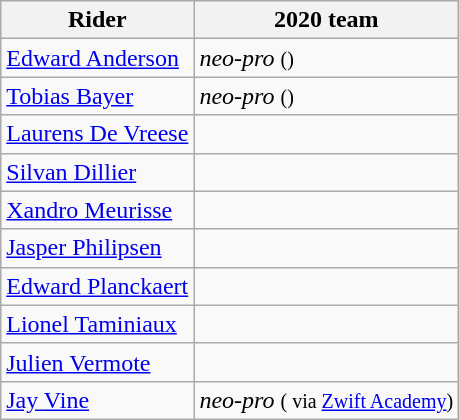<table class="wikitable">
<tr>
<th>Rider</th>
<th>2020 team</th>
</tr>
<tr>
<td><a href='#'>Edward Anderson</a></td>
<td><em>neo-pro</em> <small>()</small></td>
</tr>
<tr>
<td><a href='#'>Tobias Bayer</a></td>
<td><em>neo-pro</em> <small>()</small></td>
</tr>
<tr>
<td><a href='#'>Laurens De Vreese</a></td>
<td></td>
</tr>
<tr>
<td><a href='#'>Silvan Dillier</a></td>
<td></td>
</tr>
<tr>
<td><a href='#'>Xandro Meurisse</a></td>
<td></td>
</tr>
<tr>
<td><a href='#'>Jasper Philipsen</a></td>
<td></td>
</tr>
<tr>
<td><a href='#'>Edward Planckaert</a></td>
<td></td>
</tr>
<tr>
<td><a href='#'>Lionel Taminiaux</a></td>
<td></td>
</tr>
<tr>
<td><a href='#'>Julien Vermote</a></td>
<td></td>
</tr>
<tr>
<td><a href='#'>Jay Vine</a></td>
<td><em>neo-pro</em> <small>( via <a href='#'>Zwift Academy</a>)</small></td>
</tr>
</table>
